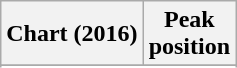<table class="wikitable plainrowheaders" style="text-align:center;">
<tr>
<th scope="col">Chart (2016)</th>
<th scope="col">Peak<br>position</th>
</tr>
<tr>
</tr>
<tr>
</tr>
</table>
